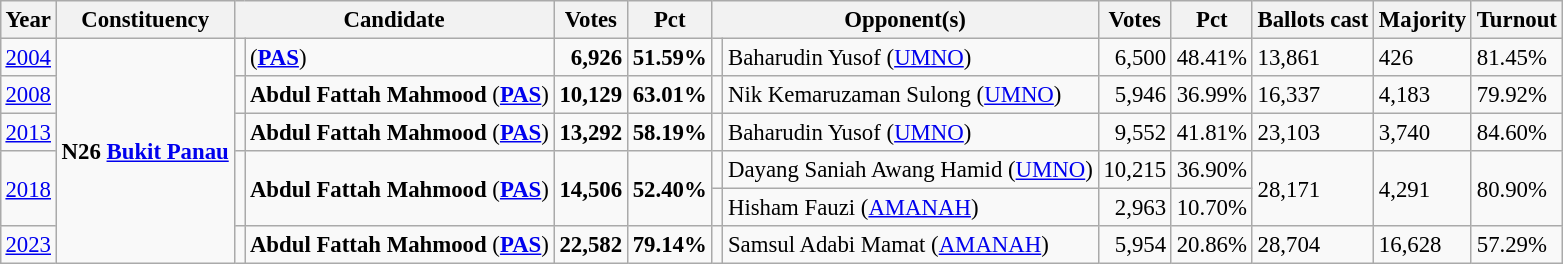<table class="wikitable" style="margin:0.5em ; font-size:95%">
<tr>
<th>Year</th>
<th>Constituency</th>
<th colspan=2>Candidate</th>
<th>Votes</th>
<th>Pct</th>
<th colspan=2>Opponent(s)</th>
<th>Votes</th>
<th>Pct</th>
<th>Ballots cast</th>
<th>Majority</th>
<th>Turnout</th>
</tr>
<tr>
<td><a href='#'>2004</a></td>
<td rowspan="6"><strong>N26 <a href='#'>Bukit Panau</a></strong></td>
<td></td>
<td> (<a href='#'><strong>PAS</strong></a>)</td>
<td align="right"><strong>6,926</strong></td>
<td><strong>51.59%</strong></td>
<td></td>
<td>Baharudin Yusof (<a href='#'>UMNO</a>)</td>
<td align="right">6,500</td>
<td>48.41%</td>
<td>13,861</td>
<td>426</td>
<td>81.45%</td>
</tr>
<tr>
<td><a href='#'>2008</a></td>
<td></td>
<td><strong>Abdul Fattah Mahmood</strong> (<a href='#'><strong>PAS</strong></a>)</td>
<td align="right"><strong>10,129</strong></td>
<td><strong>63.01%</strong></td>
<td></td>
<td>Nik Kemaruzaman Sulong (<a href='#'>UMNO</a>)</td>
<td align="right">5,946</td>
<td>36.99%</td>
<td>16,337</td>
<td>4,183</td>
<td>79.92%</td>
</tr>
<tr>
<td><a href='#'>2013</a></td>
<td></td>
<td><strong>Abdul Fattah Mahmood</strong> (<a href='#'><strong>PAS</strong></a>)</td>
<td align="right"><strong>13,292</strong></td>
<td><strong>58.19%</strong></td>
<td></td>
<td>Baharudin Yusof (<a href='#'>UMNO</a>)</td>
<td align="right">9,552</td>
<td>41.81%</td>
<td>23,103</td>
<td>3,740</td>
<td>84.60%</td>
</tr>
<tr>
<td rowspan=2><a href='#'>2018</a></td>
<td rowspan=2 ></td>
<td rowspan=2><strong>Abdul Fattah Mahmood</strong> (<a href='#'><strong>PAS</strong></a>)</td>
<td rowspan=2 align="right"><strong>14,506</strong></td>
<td rowspan=2><strong>52.40%</strong></td>
<td></td>
<td>Dayang Saniah Awang Hamid (<a href='#'>UMNO</a>)</td>
<td align="right">10,215</td>
<td>36.90%</td>
<td rowspan=2>28,171</td>
<td rowspan=2>4,291</td>
<td rowspan=2>80.90%</td>
</tr>
<tr>
<td></td>
<td>Hisham Fauzi (<a href='#'>AMANAH</a>)</td>
<td align="right">2,963</td>
<td>10.70%</td>
</tr>
<tr>
<td><a href='#'>2023</a></td>
<td></td>
<td><strong>Abdul Fattah Mahmood</strong> (<a href='#'><strong>PAS</strong></a>)</td>
<td align=right><strong>22,582</strong></td>
<td><strong>79.14%</strong></td>
<td></td>
<td>Samsul Adabi Mamat (<a href='#'>AMANAH</a>)</td>
<td align=right>5,954</td>
<td>20.86%</td>
<td>28,704</td>
<td>16,628</td>
<td>57.29%</td>
</tr>
</table>
